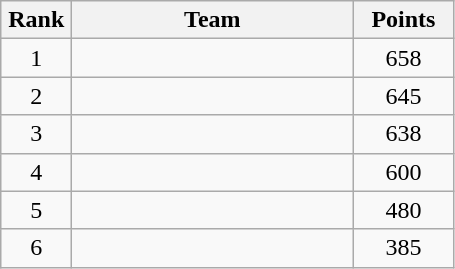<table class="wikitable" style="text-align:center;">
<tr>
<th width=40>Rank</th>
<th width=180>Team</th>
<th width=60>Points</th>
</tr>
<tr>
<td>1</td>
<td align=left></td>
<td>658</td>
</tr>
<tr>
<td>2</td>
<td align=left></td>
<td>645</td>
</tr>
<tr>
<td>3</td>
<td align=left></td>
<td>638</td>
</tr>
<tr>
<td>4</td>
<td align=left></td>
<td>600</td>
</tr>
<tr>
<td>5</td>
<td align=left></td>
<td>480</td>
</tr>
<tr>
<td>6</td>
<td align=left></td>
<td>385</td>
</tr>
</table>
